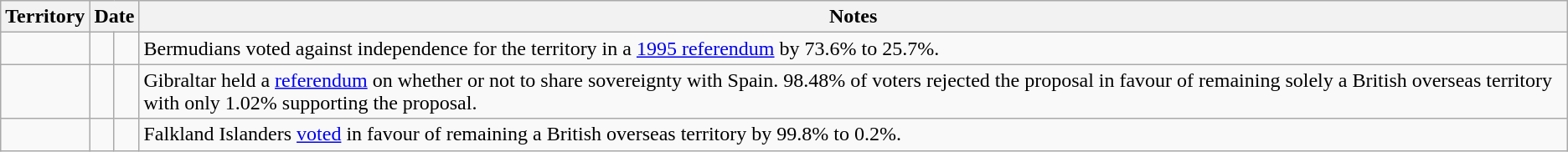<table class="wikitable">
<tr>
<th>Territory</th>
<th colspan=2>Date</th>
<th>Notes</th>
</tr>
<tr>
<td></td>
<td style="text-align:right;"></td>
<td style="text-align:center;"></td>
<td>Bermudians voted against independence for the territory in a <a href='#'>1995 referendum</a> by 73.6% to 25.7%.</td>
</tr>
<tr>
<td></td>
<td style="text-align:right;"></td>
<td style="text-align:center;"></td>
<td>Gibraltar held a <a href='#'>referendum</a> on whether or not to share sovereignty with Spain. 98.48% of voters rejected the proposal in favour of remaining solely a British overseas territory with only 1.02% supporting the proposal.</td>
</tr>
<tr>
<td></td>
<td style="text-align:right;"></td>
<td style="text-align:center;"></td>
<td>Falkland Islanders <a href='#'>voted</a> in favour of remaining a British overseas territory by 99.8% to 0.2%.</td>
</tr>
</table>
